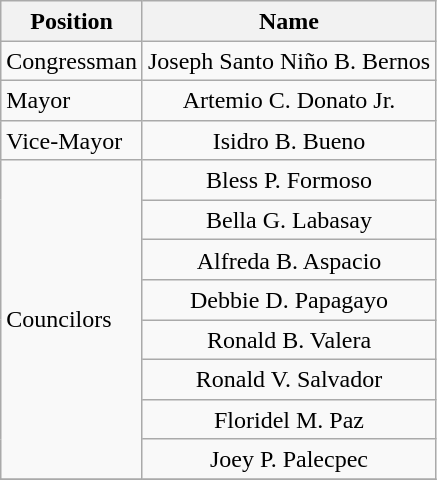<table class="wikitable" style="line-height:1.20em; font-size:100%;">
<tr>
<th>Position</th>
<th>Name</th>
</tr>
<tr>
<td>Congressman</td>
<td style="text-align:center;">Joseph Santo Niño B. Bernos</td>
</tr>
<tr>
<td>Mayor</td>
<td style="text-align:center;">Artemio C. Donato Jr.</td>
</tr>
<tr>
<td>Vice-Mayor</td>
<td style="text-align:center;">Isidro B. Bueno</td>
</tr>
<tr>
<td rowspan=8>Councilors</td>
<td style="text-align:center;">Bless P. Formoso</td>
</tr>
<tr>
<td style="text-align:center;">Bella G. Labasay</td>
</tr>
<tr>
<td style="text-align:center;">Alfreda B. Aspacio</td>
</tr>
<tr>
<td style="text-align:center;">Debbie D. Papagayo</td>
</tr>
<tr>
<td style="text-align:center;">Ronald B. Valera</td>
</tr>
<tr>
<td style="text-align:center;">Ronald V. Salvador</td>
</tr>
<tr>
<td style="text-align:center;">Floridel M. Paz</td>
</tr>
<tr>
<td style="text-align:center;">Joey P. Palecpec</td>
</tr>
<tr>
</tr>
</table>
